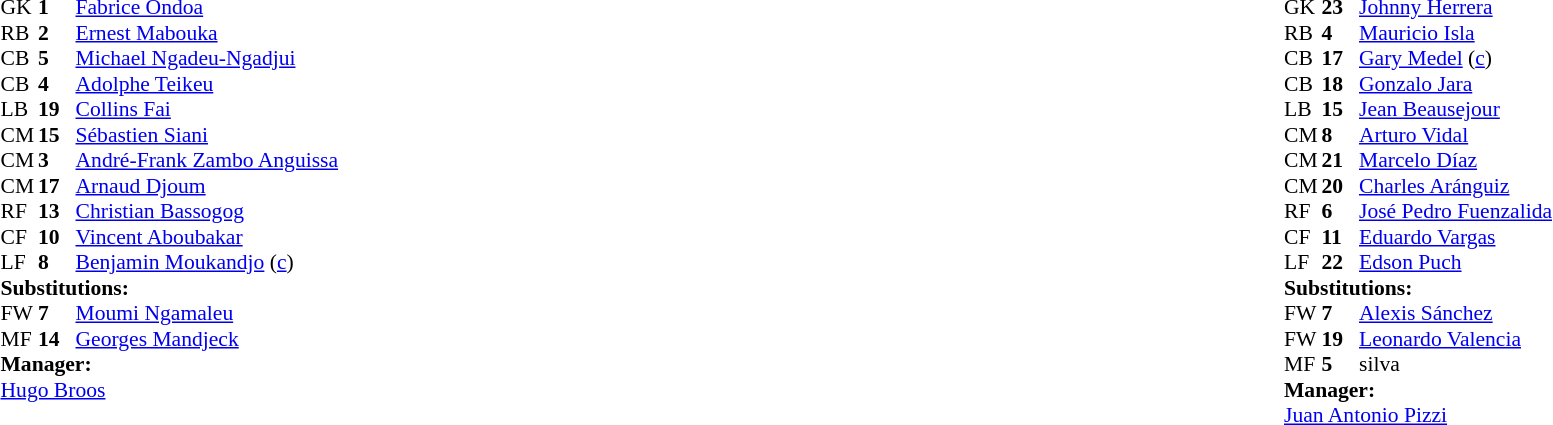<table width="100%">
<tr>
<td valign="top" width="40%"><br><table style="font-size:90%" cellspacing="0" cellpadding="0">
<tr>
<th width=25></th>
<th width=25></th>
</tr>
<tr>
<td>GK</td>
<td><strong>1</strong></td>
<td><a href='#'>Fabrice Ondoa</a></td>
</tr>
<tr>
<td>RB</td>
<td><strong>2</strong></td>
<td><a href='#'>Ernest Mabouka</a></td>
</tr>
<tr>
<td>CB</td>
<td><strong>5</strong></td>
<td><a href='#'>Michael Ngadeu-Ngadjui</a></td>
</tr>
<tr>
<td>CB</td>
<td><strong>4</strong></td>
<td><a href='#'>Adolphe Teikeu</a></td>
</tr>
<tr>
<td>LB</td>
<td><strong>19</strong></td>
<td><a href='#'>Collins Fai</a></td>
</tr>
<tr>
<td>CM</td>
<td><strong>15</strong></td>
<td><a href='#'>Sébastien Siani</a></td>
<td></td>
<td></td>
</tr>
<tr>
<td>CM</td>
<td><strong>3</strong></td>
<td><a href='#'>André-Frank Zambo Anguissa</a></td>
<td></td>
<td></td>
</tr>
<tr>
<td>CM</td>
<td><strong>17</strong></td>
<td><a href='#'>Arnaud Djoum</a></td>
</tr>
<tr>
<td>RF</td>
<td><strong>13</strong></td>
<td><a href='#'>Christian Bassogog</a></td>
</tr>
<tr>
<td>CF</td>
<td><strong>10</strong></td>
<td><a href='#'>Vincent Aboubakar</a></td>
</tr>
<tr>
<td>LF</td>
<td><strong>8</strong></td>
<td><a href='#'>Benjamin Moukandjo</a> (<a href='#'>c</a>)</td>
</tr>
<tr>
<td colspan=3><strong>Substitutions:</strong></td>
</tr>
<tr>
<td>FW</td>
<td><strong>7</strong></td>
<td><a href='#'>Moumi Ngamaleu</a></td>
<td></td>
<td></td>
</tr>
<tr>
<td>MF</td>
<td><strong>14</strong></td>
<td><a href='#'>Georges Mandjeck</a></td>
<td></td>
<td></td>
</tr>
<tr>
<td colspan=3><strong>Manager:</strong></td>
</tr>
<tr>
<td colspan=3> <a href='#'>Hugo Broos</a></td>
</tr>
</table>
</td>
<td valign="top"></td>
<td valign="top" width="50%"><br><table style="font-size:90%; margin:auto" cellspacing="0" cellpadding="0">
<tr>
<th width=25></th>
<th width=25></th>
</tr>
<tr>
<td>GK</td>
<td><strong>23</strong></td>
<td><a href='#'>Johnny Herrera</a></td>
</tr>
<tr>
<td>RB</td>
<td><strong>4</strong></td>
<td><a href='#'>Mauricio Isla</a></td>
</tr>
<tr>
<td>CB</td>
<td><strong>17</strong></td>
<td><a href='#'>Gary Medel</a> (<a href='#'>c</a>)</td>
</tr>
<tr>
<td>CB</td>
<td><strong>18</strong></td>
<td><a href='#'>Gonzalo Jara</a></td>
<td></td>
</tr>
<tr>
<td>LB</td>
<td><strong>15</strong></td>
<td><a href='#'>Jean Beausejour</a></td>
</tr>
<tr>
<td>CM</td>
<td><strong>8</strong></td>
<td><a href='#'>Arturo Vidal</a></td>
</tr>
<tr>
<td>CM</td>
<td><strong>21</strong></td>
<td><a href='#'>Marcelo Díaz</a></td>
</tr>
<tr>
<td>CM</td>
<td><strong>20</strong></td>
<td><a href='#'>Charles Aránguiz</a></td>
<td></td>
<td></td>
</tr>
<tr>
<td>RF</td>
<td><strong>6</strong></td>
<td><a href='#'>José Pedro Fuenzalida</a></td>
<td></td>
<td></td>
</tr>
<tr>
<td>CF</td>
<td><strong>11</strong></td>
<td><a href='#'>Eduardo Vargas</a></td>
</tr>
<tr>
<td>LF</td>
<td><strong>22</strong></td>
<td><a href='#'>Edson Puch</a></td>
<td></td>
<td></td>
</tr>
<tr>
<td colspan=3><strong>Substitutions:</strong></td>
</tr>
<tr>
<td>FW</td>
<td><strong>7</strong></td>
<td><a href='#'>Alexis Sánchez</a></td>
<td></td>
<td></td>
</tr>
<tr>
<td>FW</td>
<td><strong>19</strong></td>
<td><a href='#'>Leonardo Valencia</a></td>
<td></td>
<td></td>
</tr>
<tr>
<td>MF</td>
<td><strong>5</strong></td>
<td>silva</td>
<td></td>
<td></td>
</tr>
<tr>
<td colspan=3><strong>Manager:</strong></td>
</tr>
<tr>
<td colspan=3> <a href='#'>Juan Antonio Pizzi</a></td>
</tr>
</table>
</td>
</tr>
</table>
